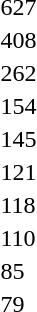<table>
<tr>
<td></td>
<td>627</td>
</tr>
<tr>
<td></td>
<td>408</td>
</tr>
<tr>
<td></td>
<td>262</td>
</tr>
<tr>
<td></td>
<td>154</td>
</tr>
<tr>
<td></td>
<td>145</td>
</tr>
<tr>
<td></td>
<td>121</td>
</tr>
<tr>
<td></td>
<td>118</td>
</tr>
<tr>
<td></td>
<td>110</td>
</tr>
<tr>
<td></td>
<td>85</td>
</tr>
<tr>
<td></td>
<td>79</td>
</tr>
<tr>
</tr>
</table>
